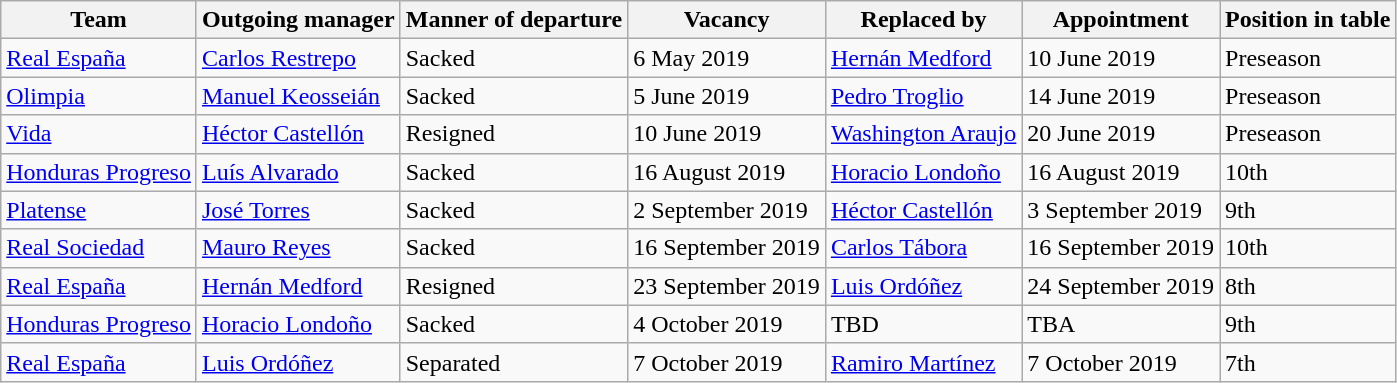<table class="wikitable">
<tr>
<th>Team</th>
<th>Outgoing manager</th>
<th>Manner of departure</th>
<th>Vacancy</th>
<th>Replaced by</th>
<th>Appointment</th>
<th>Position in table</th>
</tr>
<tr>
<td><a href='#'>Real España</a></td>
<td> <a href='#'>Carlos Restrepo</a></td>
<td>Sacked</td>
<td>6 May 2019</td>
<td> <a href='#'>Hernán Medford</a></td>
<td>10 June 2019</td>
<td>Preseason</td>
</tr>
<tr>
<td><a href='#'>Olimpia</a></td>
<td> <a href='#'>Manuel Keosseián</a></td>
<td>Sacked</td>
<td>5 June 2019</td>
<td> <a href='#'>Pedro Troglio</a></td>
<td>14 June 2019</td>
<td>Preseason</td>
</tr>
<tr>
<td><a href='#'>Vida</a></td>
<td> <a href='#'>Héctor Castellón</a></td>
<td>Resigned</td>
<td>10 June 2019</td>
<td> <a href='#'>Washington Araujo</a></td>
<td>20 June 2019</td>
<td>Preseason</td>
</tr>
<tr>
<td><a href='#'>Honduras Progreso</a></td>
<td> <a href='#'>Luís Alvarado</a></td>
<td>Sacked</td>
<td>16 August 2019</td>
<td> <a href='#'>Horacio Londoño</a></td>
<td>16 August 2019</td>
<td>10th</td>
</tr>
<tr>
<td><a href='#'>Platense</a></td>
<td> <a href='#'>José Torres</a></td>
<td>Sacked</td>
<td>2 September 2019</td>
<td> <a href='#'>Héctor Castellón</a></td>
<td>3 September 2019</td>
<td>9th</td>
</tr>
<tr>
<td><a href='#'>Real Sociedad</a></td>
<td> <a href='#'>Mauro Reyes</a></td>
<td>Sacked</td>
<td>16 September 2019</td>
<td> <a href='#'>Carlos Tábora</a></td>
<td>16 September 2019</td>
<td>10th</td>
</tr>
<tr>
<td><a href='#'>Real España</a></td>
<td> <a href='#'>Hernán Medford</a></td>
<td>Resigned</td>
<td>23 September 2019</td>
<td> <a href='#'>Luis Ordóñez</a></td>
<td>24 September 2019</td>
<td>8th</td>
</tr>
<tr>
<td><a href='#'>Honduras Progreso</a></td>
<td> <a href='#'>Horacio Londoño</a></td>
<td>Sacked</td>
<td>4 October 2019</td>
<td>TBD</td>
<td>TBA</td>
<td>9th</td>
</tr>
<tr>
<td><a href='#'>Real España</a></td>
<td> <a href='#'>Luis Ordóñez</a></td>
<td>Separated</td>
<td>7 October 2019</td>
<td> <a href='#'>Ramiro Martínez</a></td>
<td>7 October 2019</td>
<td>7th</td>
</tr>
</table>
